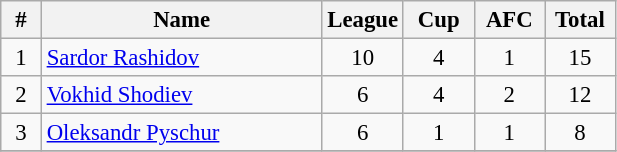<table class="wikitable sortable"  style="text-align:center; font-size:95%; ">
<tr>
<th width=20px>#</th>
<th width=180px>Name</th>
<th width=40px>League</th>
<th width=40px>Cup</th>
<th width=40px>AFC</th>
<th width=40px>Total</th>
</tr>
<tr>
<td>1</td>
<td align=left> <a href='#'>Sardor Rashidov</a></td>
<td>10</td>
<td>4</td>
<td>1</td>
<td>15</td>
</tr>
<tr>
<td>2</td>
<td align=left> <a href='#'>Vokhid Shodiev</a></td>
<td>6</td>
<td>4</td>
<td>2</td>
<td>12</td>
</tr>
<tr>
<td>3</td>
<td align=left> <a href='#'>Oleksandr Pyschur</a></td>
<td>6</td>
<td>1</td>
<td>1</td>
<td>8</td>
</tr>
<tr>
</tr>
</table>
